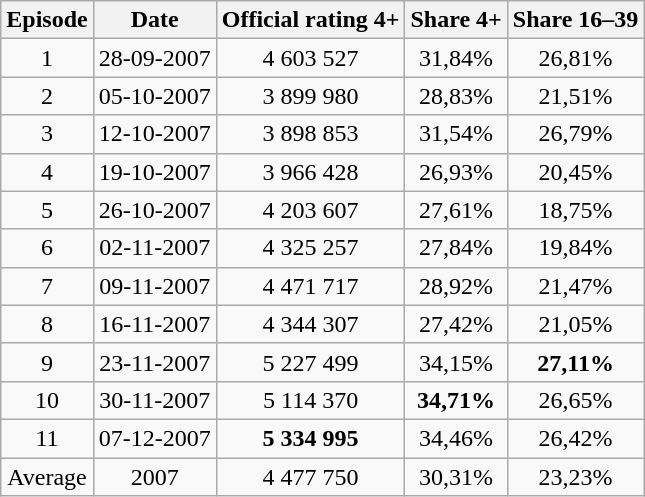<table class="wikitable" style="text-align:center;">
<tr>
<th>Episode</th>
<th>Date</th>
<th>Official rating 4+</th>
<th>Share 4+</th>
<th>Share 16–39</th>
</tr>
<tr>
<td>1</td>
<td>28-09-2007</td>
<td>4 603 527</td>
<td>31,84%</td>
<td>26,81%</td>
</tr>
<tr>
<td>2</td>
<td>05-10-2007</td>
<td>3 899 980</td>
<td>28,83%</td>
<td>21,51%</td>
</tr>
<tr>
<td>3</td>
<td>12-10-2007</td>
<td>3 898 853</td>
<td>31,54%</td>
<td>26,79%</td>
</tr>
<tr>
<td>4</td>
<td>19-10-2007</td>
<td>3 966 428</td>
<td>26,93%</td>
<td>20,45%</td>
</tr>
<tr>
<td>5</td>
<td>26-10-2007</td>
<td>4 203 607</td>
<td>27,61%</td>
<td>18,75%</td>
</tr>
<tr>
<td>6</td>
<td>02-11-2007</td>
<td>4 325 257</td>
<td>27,84%</td>
<td>19,84%</td>
</tr>
<tr>
<td>7</td>
<td>09-11-2007</td>
<td>4 471 717</td>
<td>28,92%</td>
<td>21,47%</td>
</tr>
<tr>
<td>8</td>
<td>16-11-2007</td>
<td>4 344 307</td>
<td>27,42%</td>
<td>21,05%</td>
</tr>
<tr>
<td>9</td>
<td>23-11-2007</td>
<td>5 227 499</td>
<td>34,15%</td>
<td><strong>27,11%</strong></td>
</tr>
<tr>
<td>10</td>
<td>30-11-2007</td>
<td>5 114 370</td>
<td><strong>34,71%</strong></td>
<td>26,65%</td>
</tr>
<tr>
<td>11</td>
<td>07-12-2007</td>
<td><strong>5 334 995</strong></td>
<td>34,46%</td>
<td>26,42%</td>
</tr>
<tr>
<td>Average</td>
<td>2007</td>
<td>4 477 750</td>
<td>30,31%</td>
<td>23,23%</td>
</tr>
</table>
